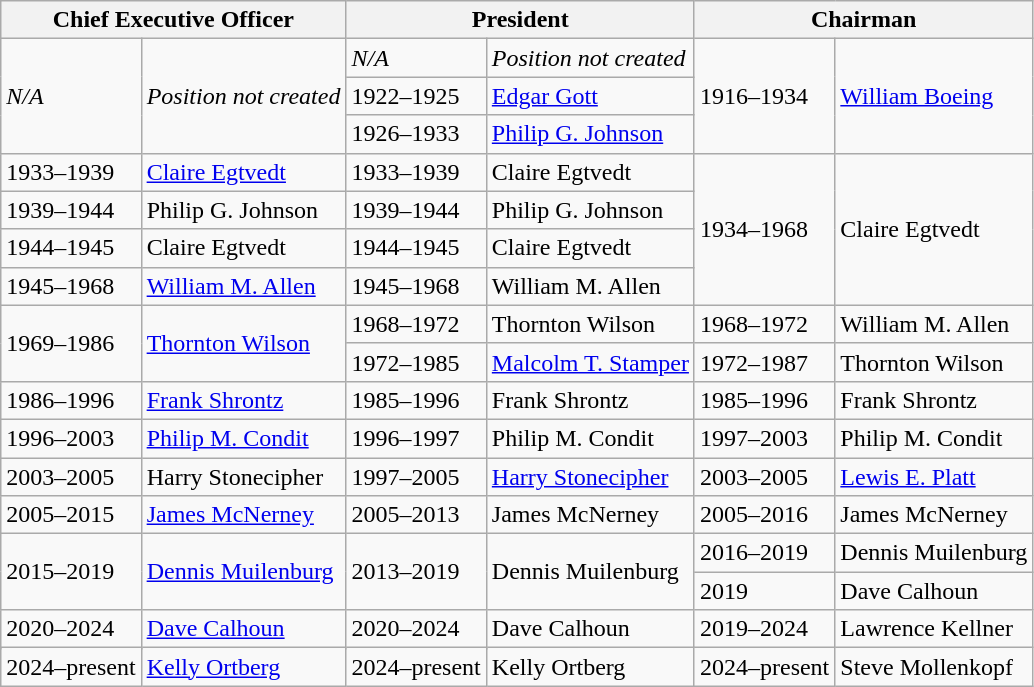<table class="wikitable">
<tr>
<th colspan="2">Chief Executive Officer</th>
<th colspan="2">President</th>
<th colspan="2">Chairman</th>
</tr>
<tr>
<td rowspan="3"><em>N/A</em></td>
<td rowspan="3"><em>Position not created</em></td>
<td><em>N/A</em></td>
<td><em>Position not created</em></td>
<td rowspan="3">1916–1934</td>
<td rowspan="3"><a href='#'>William Boeing</a></td>
</tr>
<tr>
<td>1922–1925</td>
<td><a href='#'>Edgar Gott</a></td>
</tr>
<tr>
<td>1926–1933</td>
<td><a href='#'>Philip G. Johnson</a></td>
</tr>
<tr>
<td>1933–1939</td>
<td><a href='#'>Claire Egtvedt</a></td>
<td>1933–1939</td>
<td>Claire Egtvedt</td>
<td rowspan="4">1934–1968</td>
<td rowspan="4">Claire Egtvedt</td>
</tr>
<tr>
<td>1939–1944</td>
<td>Philip G. Johnson</td>
<td>1939–1944</td>
<td>Philip G. Johnson</td>
</tr>
<tr>
<td>1944–1945</td>
<td>Claire Egtvedt</td>
<td>1944–1945</td>
<td>Claire Egtvedt</td>
</tr>
<tr>
<td>1945–1968</td>
<td><a href='#'>William M. Allen</a></td>
<td>1945–1968</td>
<td>William M. Allen</td>
</tr>
<tr>
<td rowspan="2">1969–1986</td>
<td rowspan="2"><a href='#'>Thornton Wilson</a></td>
<td>1968–1972</td>
<td>Thornton Wilson</td>
<td>1968–1972</td>
<td>William M. Allen</td>
</tr>
<tr>
<td>1972–1985</td>
<td><a href='#'>Malcolm T. Stamper</a></td>
<td>1972–1987</td>
<td>Thornton Wilson</td>
</tr>
<tr>
<td>1986–1996</td>
<td><a href='#'>Frank Shrontz</a></td>
<td>1985–1996</td>
<td>Frank Shrontz</td>
<td>1985–1996</td>
<td>Frank Shrontz</td>
</tr>
<tr>
<td>1996–2003</td>
<td><a href='#'>Philip M. Condit</a></td>
<td>1996–1997</td>
<td>Philip M. Condit</td>
<td>1997–2003</td>
<td>Philip M. Condit</td>
</tr>
<tr>
<td>2003–2005</td>
<td>Harry Stonecipher</td>
<td>1997–2005</td>
<td><a href='#'>Harry Stonecipher</a></td>
<td>2003–2005</td>
<td><a href='#'>Lewis E. Platt</a></td>
</tr>
<tr>
<td>2005–2015</td>
<td><a href='#'>James McNerney</a></td>
<td>2005–2013</td>
<td>James McNerney</td>
<td>2005–2016</td>
<td>James McNerney</td>
</tr>
<tr>
<td rowspan="2">2015–2019</td>
<td rowspan="2"><a href='#'>Dennis Muilenburg</a></td>
<td rowspan="2">2013–2019</td>
<td rowspan="2">Dennis Muilenburg</td>
<td>2016–2019</td>
<td>Dennis Muilenburg</td>
</tr>
<tr>
<td>2019</td>
<td>Dave Calhoun</td>
</tr>
<tr>
<td rowspan="2">2020–2024</td>
<td rowspan="2"><a href='#'>Dave Calhoun</a></td>
<td rowspan="2">2020–2024</td>
<td rowspan="2">Dave Calhoun</td>
<td>2019–2024</td>
<td>Lawrence Kellner</td>
</tr>
<tr>
<td rowspan="2">2024–present</td>
<td rowspan="2">Steve Mollenkopf</td>
</tr>
<tr>
<td>2024–present</td>
<td><a href='#'>Kelly Ortberg</a></td>
<td>2024–present</td>
<td>Kelly Ortberg</td>
</tr>
</table>
